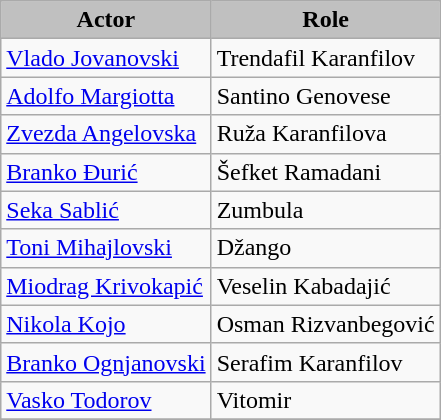<table class="wikitable">
<tr>
<th style="background-color:silver;">Actor</th>
<th style="background-color:silver;">Role</th>
</tr>
<tr>
<td><a href='#'>Vlado Jovanovski</a></td>
<td>Trendafil Karanfilov</td>
</tr>
<tr>
<td><a href='#'>Adolfo Margiotta</a></td>
<td>Santino Genovese</td>
</tr>
<tr>
<td><a href='#'>Zvezda Angelovska</a></td>
<td>Ruža Karanfilova</td>
</tr>
<tr>
<td><a href='#'>Branko Đurić</a></td>
<td>Šefket Ramadani</td>
</tr>
<tr>
<td><a href='#'>Seka Sablić</a></td>
<td>Zumbula</td>
</tr>
<tr [[Antonella Maria Troise l Lara. ll>
<td><a href='#'>Toni Mihajlovski</a></td>
<td>Džango</td>
</tr>
<tr>
<td><a href='#'>Miodrag Krivokapić</a></td>
<td>Veselin Kabadajić</td>
</tr>
<tr>
<td><a href='#'>Nikola Kojo</a></td>
<td>Osman Rizvanbegović</td>
</tr>
<tr>
<td><a href='#'>Branko Ognjanovski</a></td>
<td>Serafim Karanfilov</td>
</tr>
<tr>
<td><a href='#'>Vasko Todorov</a></td>
<td>Vitomir</td>
</tr>
<tr>
</tr>
</table>
